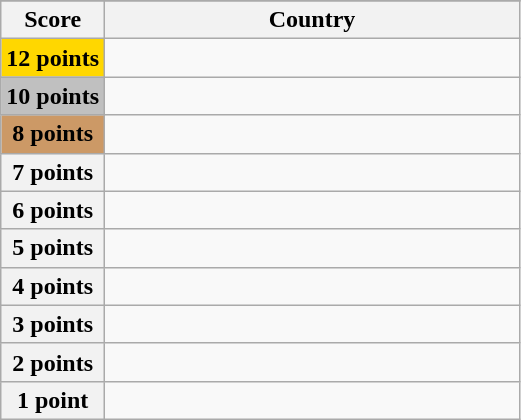<table class="wikitable">
<tr>
</tr>
<tr>
<th scope="col" width="20%">Score</th>
<th scope="col">Country</th>
</tr>
<tr>
<th scope="row" style="background:gold">12 points</th>
<td></td>
</tr>
<tr>
<th scope="row" style="background:silver">10 points</th>
<td></td>
</tr>
<tr>
<th scope="row" style="background:#CC9966">8 points</th>
<td></td>
</tr>
<tr>
<th scope="row">7 points</th>
<td></td>
</tr>
<tr>
<th scope="row">6 points</th>
<td></td>
</tr>
<tr>
<th scope="row">5 points</th>
<td></td>
</tr>
<tr>
<th scope="row">4 points</th>
<td></td>
</tr>
<tr>
<th scope="row">3 points</th>
<td></td>
</tr>
<tr>
<th scope="row">2 points</th>
<td></td>
</tr>
<tr>
<th scope="row">1 point</th>
<td></td>
</tr>
</table>
